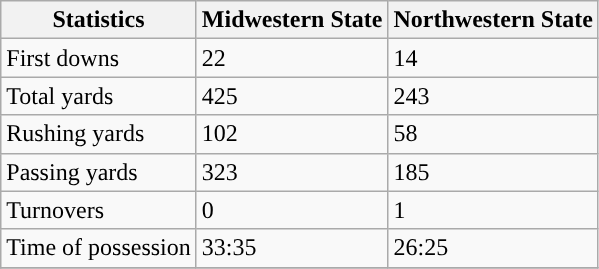<table class="wikitable">
<tr>
<th>Statistics</th>
<th>Midwestern State</th>
<th>Northwestern State</th>
</tr>
<tr>
<td>First downs</td>
<td>22</td>
<td>14</td>
</tr>
<tr>
<td>Total yards</td>
<td>425</td>
<td>243</td>
</tr>
<tr>
<td>Rushing yards</td>
<td>102</td>
<td>58</td>
</tr>
<tr>
<td>Passing yards</td>
<td>323</td>
<td>185</td>
</tr>
<tr>
<td>Turnovers</td>
<td>0</td>
<td>1</td>
</tr>
<tr>
<td>Time of possession</td>
<td>33:35</td>
<td>26:25</td>
</tr>
<tr>
</tr>
</table>
